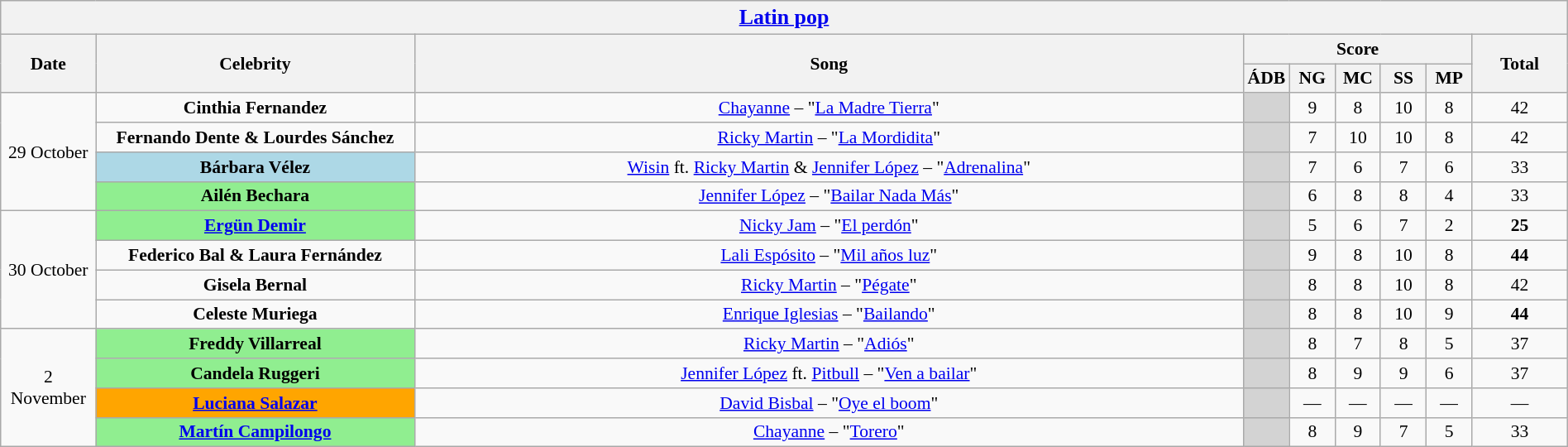<table class="wikitable collapsible collapsed" style="font-size:90%; text-align: center; width: 100%;">
<tr>
<th colspan="11" style="with: 95%;" align=center><big><a href='#'>Latin pop</a></big></th>
</tr>
<tr>
<th width=70 rowspan="2">Date</th>
<th width=250 rowspan="2">Celebrity</th>
<th rowspan="2">Song</th>
<th colspan="5">Score</th>
<th rowspan="2">Total</th>
</tr>
<tr>
<th width=30>ÁDB</th>
<th width=30>NG</th>
<th width=30>MC</th>
<th width=30>SS</th>
<th width=30>MP</th>
</tr>
<tr>
<td rowspan=4>29 October</td>
<td><strong>Cinthia Fernandez</strong></td>
<td><a href='#'>Chayanne</a> – "<a href='#'>La Madre Tierra</a>"</td>
<td bgcolor="lightgray"></td>
<td>9</td>
<td>8</td>
<td>10</td>
<td>8</td>
<td>42</td>
</tr>
<tr>
<td><strong>Fernando Dente & Lourdes Sánchez</strong></td>
<td><a href='#'>Ricky Martin</a> – "<a href='#'>La Mordidita</a>"</td>
<td bgcolor="lightgray"></td>
<td>7</td>
<td>10</td>
<td>10</td>
<td>8</td>
<td>42</td>
</tr>
<tr>
<td bgcolor="lightblue"><strong>Bárbara Vélez</strong></td>
<td><a href='#'>Wisin</a> ft. <a href='#'>Ricky Martin</a> & <a href='#'>Jennifer López</a> – "<a href='#'>Adrenalina</a>"</td>
<td bgcolor="lightgray"></td>
<td>7</td>
<td>6</td>
<td>7</td>
<td>6</td>
<td>33</td>
</tr>
<tr>
<td bgcolor="lightgreen"><strong>Ailén Bechara</strong></td>
<td><a href='#'>Jennifer López</a> – "<a href='#'>Bailar Nada Más</a>"</td>
<td bgcolor="lightgray"></td>
<td>6</td>
<td>8</td>
<td>8</td>
<td>4</td>
<td>33</td>
</tr>
<tr>
<td rowspan=4>30 October</td>
<td bgcolor="lightgreen"><strong><a href='#'>Ergün Demir</a></strong></td>
<td><a href='#'>Nicky Jam</a> – "<a href='#'>El perdón</a>"</td>
<td bgcolor="lightgray"></td>
<td>5</td>
<td>6</td>
<td>7</td>
<td>2</td>
<td><span><strong>25</strong></span></td>
</tr>
<tr>
<td><strong>Federico Bal & Laura Fernández</strong></td>
<td><a href='#'>Lali Espósito</a> – "<a href='#'>Mil años luz</a>"</td>
<td bgcolor="lightgray"></td>
<td>9</td>
<td>8</td>
<td>10</td>
<td>8</td>
<td><span><strong>44</strong></span></td>
</tr>
<tr>
<td><strong>Gisela Bernal</strong></td>
<td><a href='#'>Ricky Martin</a> – "<a href='#'>Pégate</a>"</td>
<td bgcolor="lightgray"></td>
<td>8</td>
<td>8</td>
<td>10</td>
<td>8</td>
<td>42</td>
</tr>
<tr>
<td><strong>Celeste Muriega</strong></td>
<td><a href='#'>Enrique Iglesias</a> – "<a href='#'>Bailando</a>"</td>
<td bgcolor="lightgray"></td>
<td>8</td>
<td>8</td>
<td>10</td>
<td>9</td>
<td><span><strong>44</strong></span></td>
</tr>
<tr>
<td rowspan=4>2 November</td>
<td bgcolor="lightgreen"><strong>Freddy Villarreal</strong></td>
<td><a href='#'>Ricky Martin</a> – "<a href='#'>Adiós</a>"</td>
<td bgcolor="lightgray"></td>
<td>8</td>
<td>7</td>
<td>8</td>
<td>5</td>
<td>37</td>
</tr>
<tr>
<td bgcolor="lightgreen"><strong>Candela Ruggeri</strong></td>
<td><a href='#'>Jennifer López</a> ft. <a href='#'>Pitbull</a> – "<a href='#'>Ven a bailar</a>"</td>
<td bgcolor="lightgray"></td>
<td>8</td>
<td>9</td>
<td>9</td>
<td>6</td>
<td>37</td>
</tr>
<tr>
<td bgcolor="Orange"><strong><a href='#'>Luciana Salazar</a></strong></td>
<td><a href='#'>David Bisbal</a> – "<a href='#'>Oye el boom</a>"</td>
<td bgcolor="lightgray"></td>
<td>—</td>
<td>—</td>
<td>—</td>
<td>—</td>
<td>—</td>
</tr>
<tr>
<td bgcolor="lightgreen"><strong><a href='#'>Martín Campilongo</a></strong></td>
<td><a href='#'>Chayanne</a> – "<a href='#'>Torero</a>"</td>
<td bgcolor="lightgray"></td>
<td>8</td>
<td>9</td>
<td>7</td>
<td>5</td>
<td>33</td>
</tr>
</table>
